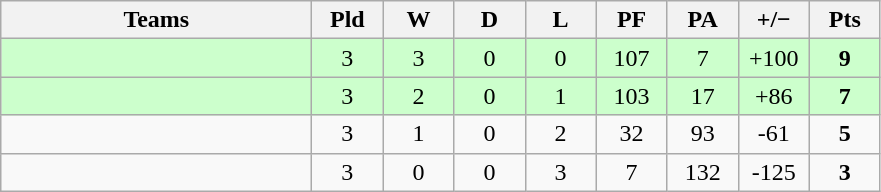<table class="wikitable" style="text-align: center;">
<tr>
<th width="200">Teams</th>
<th width="40">Pld</th>
<th width="40">W</th>
<th width="40">D</th>
<th width="40">L</th>
<th width="40">PF</th>
<th width="40">PA</th>
<th width="40">+/−</th>
<th width="40">Pts</th>
</tr>
<tr bgcolor=#ccffcc>
<td align=left></td>
<td>3</td>
<td>3</td>
<td>0</td>
<td>0</td>
<td>107</td>
<td>7</td>
<td>+100</td>
<td><strong>9</strong></td>
</tr>
<tr bgcolor=#ccffcc>
<td align=left></td>
<td>3</td>
<td>2</td>
<td>0</td>
<td>1</td>
<td>103</td>
<td>17</td>
<td>+86</td>
<td><strong>7</strong></td>
</tr>
<tr>
<td align=left></td>
<td>3</td>
<td>1</td>
<td>0</td>
<td>2</td>
<td>32</td>
<td>93</td>
<td>-61</td>
<td><strong>5</strong></td>
</tr>
<tr>
<td align=left></td>
<td>3</td>
<td>0</td>
<td>0</td>
<td>3</td>
<td>7</td>
<td>132</td>
<td>-125</td>
<td><strong>3</strong></td>
</tr>
</table>
